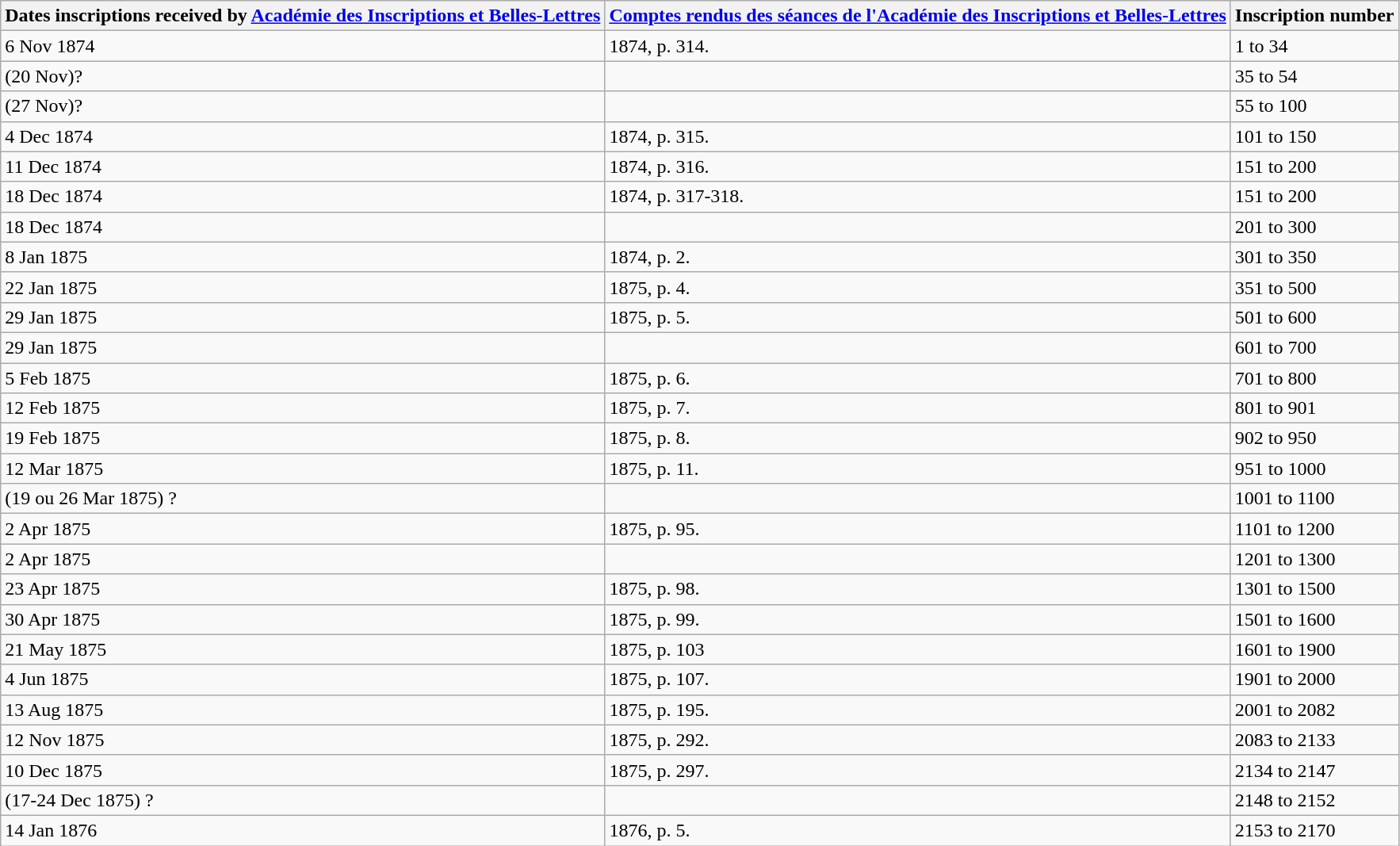<table class="wikitable">
<tr>
<th>Dates inscriptions received by <a href='#'>Académie des Inscriptions et Belles-Lettres</a></th>
<th><a href='#'>Comptes rendus des séances de l'Académie des Inscriptions et Belles-Lettres</a></th>
<th>Inscription number</th>
</tr>
<tr>
<td>6 Nov 1874</td>
<td>1874, p. 314.</td>
<td>1 to 34</td>
</tr>
<tr>
<td>(20 Nov)?</td>
<td></td>
<td>35 to 54</td>
</tr>
<tr>
<td>(27 Nov)?</td>
<td></td>
<td>55 to 100</td>
</tr>
<tr>
<td>4 Dec 1874</td>
<td>1874, p. 315.</td>
<td>101 to 150</td>
</tr>
<tr>
<td>11 Dec 1874</td>
<td>1874, p. 316.</td>
<td>151 to 200</td>
</tr>
<tr>
<td>18 Dec 1874</td>
<td>1874, p. 317-318.</td>
<td>151 to 200</td>
</tr>
<tr>
<td>18 Dec 1874</td>
<td></td>
<td>201 to 300</td>
</tr>
<tr>
<td>8 Jan 1875</td>
<td>1874, p. 2.</td>
<td>301 to 350</td>
</tr>
<tr>
<td>22 Jan 1875</td>
<td>1875, p. 4.</td>
<td>351 to 500</td>
</tr>
<tr>
<td>29 Jan 1875</td>
<td>1875, p. 5.</td>
<td>501 to 600</td>
</tr>
<tr>
<td>29 Jan 1875</td>
<td></td>
<td>601 to 700</td>
</tr>
<tr>
<td>5 Feb 1875</td>
<td>1875, p. 6.</td>
<td>701 to 800</td>
</tr>
<tr>
<td>12 Feb 1875</td>
<td>1875, p. 7.</td>
<td>801 to 901</td>
</tr>
<tr>
<td>19 Feb 1875</td>
<td>1875, p. 8.</td>
<td>902 to 950</td>
</tr>
<tr>
<td>12 Mar 1875</td>
<td>1875, p. 11.</td>
<td>951 to 1000</td>
</tr>
<tr>
<td>(19 ou 26 Mar 1875) ?</td>
<td></td>
<td>1001 to 1100</td>
</tr>
<tr>
<td>2 Apr 1875</td>
<td>1875, p. 95.</td>
<td>1101 to 1200</td>
</tr>
<tr>
<td>2 Apr 1875</td>
<td></td>
<td>1201 to 1300</td>
</tr>
<tr>
<td>23 Apr 1875</td>
<td>1875, p. 98.</td>
<td>1301 to 1500</td>
</tr>
<tr>
<td>30 Apr 1875</td>
<td>1875, p. 99.</td>
<td>1501 to 1600</td>
</tr>
<tr>
<td>21 May 1875</td>
<td>1875, p. 103</td>
<td>1601 to 1900</td>
</tr>
<tr>
<td>4 Jun 1875</td>
<td>1875, p. 107.</td>
<td>1901 to 2000</td>
</tr>
<tr>
<td>13 Aug 1875</td>
<td>1875, p. 195.</td>
<td>2001 to 2082</td>
</tr>
<tr>
<td>12 Nov 1875</td>
<td>1875, p. 292.</td>
<td>2083 to 2133</td>
</tr>
<tr>
<td>10 Dec 1875</td>
<td>1875, p. 297.</td>
<td>2134 to 2147</td>
</tr>
<tr>
<td>(17-24 Dec 1875) ?</td>
<td></td>
<td>2148 to 2152</td>
</tr>
<tr>
<td>14 Jan 1876</td>
<td>1876, p. 5.</td>
<td>2153 to 2170</td>
</tr>
</table>
